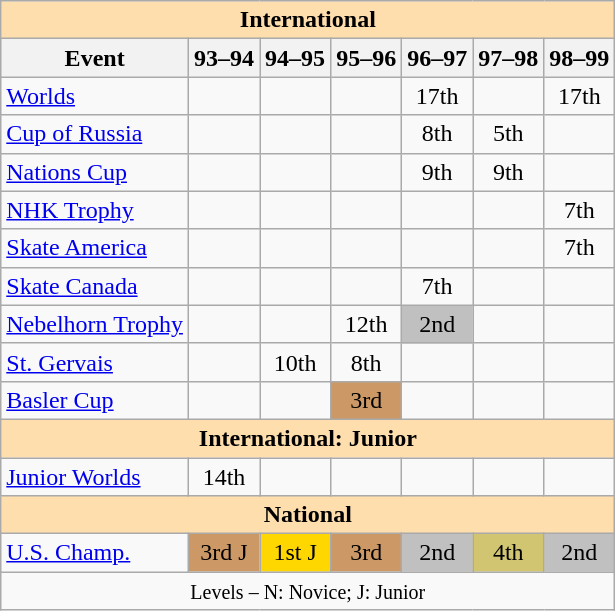<table class="wikitable" style="text-align:center">
<tr>
<th colspan="7" style="background-color: #ffdead; " align="center">International</th>
</tr>
<tr>
<th>Event</th>
<th>93–94</th>
<th>94–95</th>
<th>95–96</th>
<th>96–97</th>
<th>97–98</th>
<th>98–99</th>
</tr>
<tr>
<td align=left><a href='#'>Worlds</a></td>
<td></td>
<td></td>
<td></td>
<td>17th</td>
<td></td>
<td>17th</td>
</tr>
<tr>
<td align=left> <a href='#'>Cup of Russia</a></td>
<td></td>
<td></td>
<td></td>
<td>8th</td>
<td>5th</td>
<td></td>
</tr>
<tr>
<td align=left> <a href='#'>Nations Cup</a></td>
<td></td>
<td></td>
<td></td>
<td>9th</td>
<td>9th</td>
<td></td>
</tr>
<tr>
<td align=left> <a href='#'>NHK Trophy</a></td>
<td></td>
<td></td>
<td></td>
<td></td>
<td></td>
<td>7th</td>
</tr>
<tr>
<td align=left> <a href='#'>Skate America</a></td>
<td></td>
<td></td>
<td></td>
<td></td>
<td></td>
<td>7th</td>
</tr>
<tr>
<td align=left> <a href='#'>Skate Canada</a></td>
<td></td>
<td></td>
<td></td>
<td>7th</td>
<td></td>
<td></td>
</tr>
<tr>
<td align=left><a href='#'>Nebelhorn Trophy</a></td>
<td></td>
<td></td>
<td>12th</td>
<td bgcolor=silver>2nd</td>
<td></td>
<td></td>
</tr>
<tr>
<td align=left><a href='#'>St. Gervais</a></td>
<td></td>
<td>10th</td>
<td>8th</td>
<td></td>
<td></td>
<td></td>
</tr>
<tr>
<td align=left><a href='#'>Basler Cup</a></td>
<td></td>
<td></td>
<td bgcolor=cc9966>3rd</td>
<td></td>
<td></td>
<td></td>
</tr>
<tr>
<th colspan="7" style="background-color: #ffdead; " align="center">International: Junior</th>
</tr>
<tr>
<td align=left><a href='#'>Junior Worlds</a></td>
<td>14th</td>
<td></td>
<td></td>
<td></td>
<td></td>
<td></td>
</tr>
<tr>
<th colspan="7" style="background-color: #ffdead; " align="center">National</th>
</tr>
<tr>
<td align=left><a href='#'>U.S. Champ.</a></td>
<td bgcolor="cc9966">3rd J</td>
<td bgcolor=gold>1st J</td>
<td bgcolor=cc9966>3rd</td>
<td bgcolor=silver>2nd</td>
<td bgcolor=d1c571>4th</td>
<td bgcolor=silver>2nd</td>
</tr>
<tr>
<td colspan="7" align="center"><small> Levels – N: Novice; J: Junior </small></td>
</tr>
</table>
